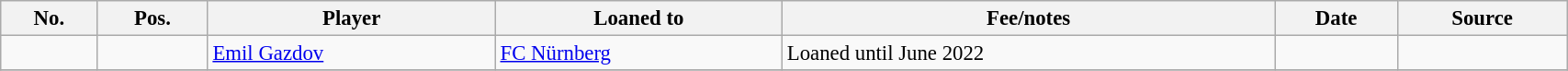<table class="wikitable sortable" style="width:90%; text-align:center; font-size:95%; text-align:left;">
<tr>
<th>No.</th>
<th>Pos.</th>
<th>Player</th>
<th>Loaned to</th>
<th>Fee/notes</th>
<th>Date</th>
<th>Source</th>
</tr>
<tr>
<td align=center></td>
<td align=center></td>
<td align=Gazdov, Emil> <a href='#'>Emil Gazdov</a></td>
<td> <a href='#'>FC Nürnberg</a></td>
<td>Loaned until June 2022</td>
<td></td>
<td></td>
</tr>
<tr>
</tr>
</table>
